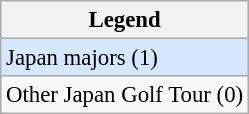<table class="wikitable" style="font-size:95%;">
<tr>
<th>Legend</th>
</tr>
<tr style="background:#D6E8FF;">
<td>Japan majors (1)</td>
</tr>
<tr>
<td>Other Japan Golf Tour (0)</td>
</tr>
</table>
